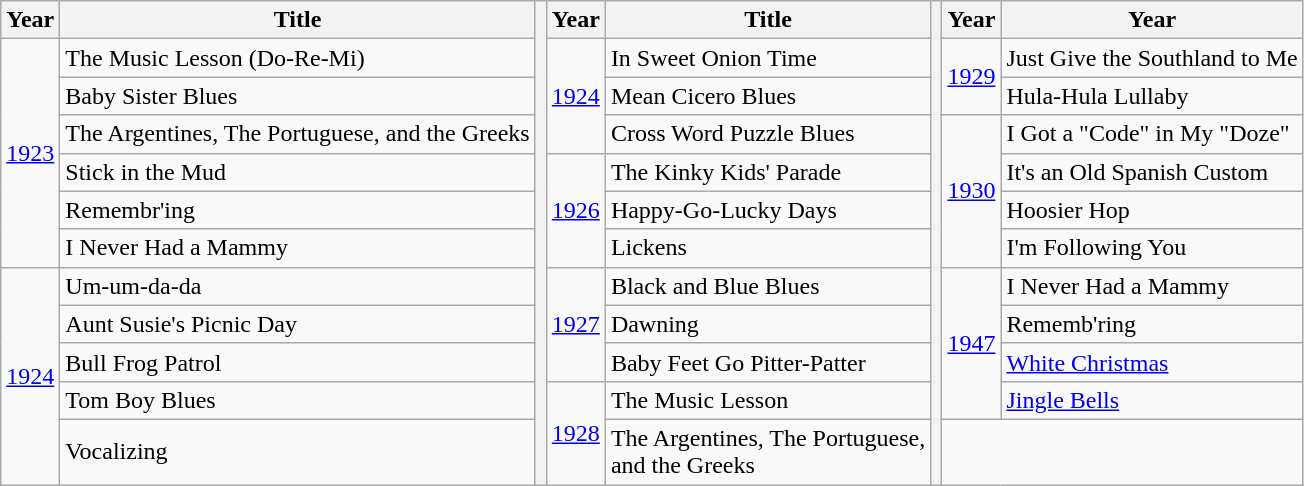<table class="wikitable">
<tr>
<th>Year</th>
<th>Title</th>
<th rowspan=12></th>
<th>Year</th>
<th>Title</th>
<th rowspan=12></th>
<th>Year</th>
<th>Year</th>
</tr>
<tr>
<td rowspan=6><a href='#'>1923</a></td>
<td>The Music Lesson (Do-Re-Mi)</td>
<td rowspan=3><a href='#'>1924</a></td>
<td>In Sweet Onion Time</td>
<td rowspan=2><a href='#'>1929</a></td>
<td>Just Give the Southland to Me</td>
</tr>
<tr>
<td>Baby Sister Blues</td>
<td>Mean Cicero Blues</td>
<td>Hula-Hula Lullaby</td>
</tr>
<tr>
<td>The Argentines, The Portuguese, and the Greeks</td>
<td>Cross Word Puzzle Blues</td>
<td rowspan=4><a href='#'>1930</a></td>
<td>I Got a "Code" in My "Doze"</td>
</tr>
<tr>
<td>Stick in the Mud</td>
<td rowspan=3><a href='#'>1926</a></td>
<td>The Kinky Kids' Parade</td>
<td>It's an Old Spanish Custom</td>
</tr>
<tr>
<td>Remembr'ing</td>
<td>Happy-Go-Lucky Days</td>
<td>Hoosier Hop</td>
</tr>
<tr>
<td>I Never Had a Mammy</td>
<td>Lickens</td>
<td>I'm Following You</td>
</tr>
<tr>
<td rowspan=6><a href='#'>1924</a></td>
<td>Um-um-da-da</td>
<td rowspan=3><a href='#'>1927</a></td>
<td>Black and Blue Blues</td>
<td rowspan=4><a href='#'>1947</a></td>
<td>I Never Had a Mammy</td>
</tr>
<tr>
<td>Aunt Susie's Picnic Day</td>
<td>Dawning</td>
<td>Rememb'ring</td>
</tr>
<tr>
<td>Bull Frog Patrol</td>
<td>Baby Feet Go Pitter-Patter</td>
<td><a href='#'>White Christmas</a></td>
</tr>
<tr>
<td>Tom Boy Blues</td>
<td rowspan=2><a href='#'>1928</a></td>
<td>The Music Lesson</td>
<td><a href='#'>Jingle Bells</a></td>
</tr>
<tr>
<td>Vocalizing</td>
<td>The Argentines, The Portuguese,<br>and the Greeks</td>
</tr>
</table>
